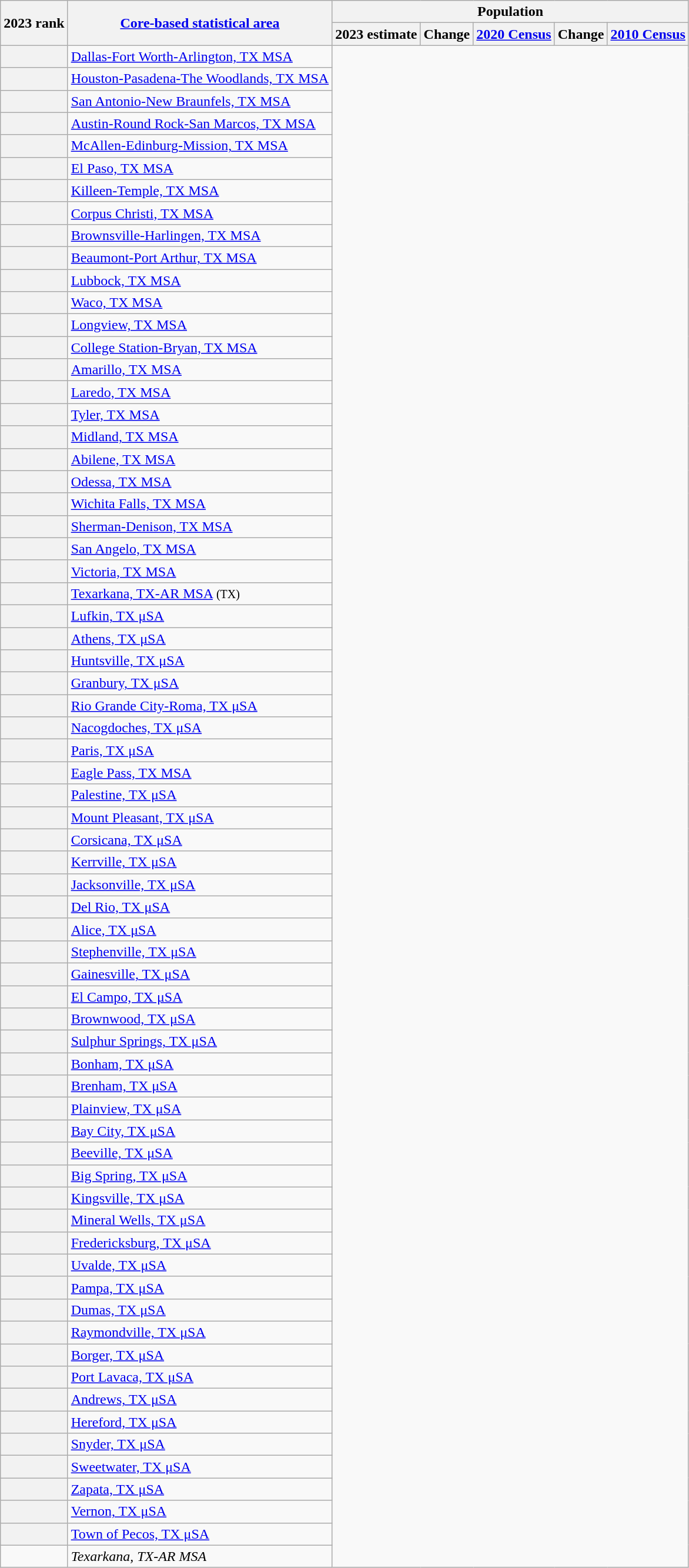<table class="wikitable sortable">
<tr>
<th scope=col rowspan=2>2023 rank</th>
<th scope=col rowspan=2><a href='#'>Core-based statistical area</a></th>
<th colspan=5>Population</th>
</tr>
<tr>
<th scope=col>2023 estimate</th>
<th scope=col>Change</th>
<th scope=col><a href='#'>2020 Census</a></th>
<th scope=col>Change</th>
<th scope=col><a href='#'>2010 Census</a></th>
</tr>
<tr>
<th scope=row></th>
<td><a href='#'>Dallas-Fort Worth-Arlington, TX MSA</a><br></td>
</tr>
<tr>
<th scope=row></th>
<td><a href='#'>Houston-Pasadena-The Woodlands, TX MSA</a><br></td>
</tr>
<tr>
<th scope=row></th>
<td><a href='#'>San Antonio-New Braunfels, TX MSA</a><br></td>
</tr>
<tr>
<th scope=row></th>
<td><a href='#'>Austin-Round Rock-San Marcos, TX MSA</a><br></td>
</tr>
<tr>
<th scope=row></th>
<td><a href='#'>McAllen-Edinburg-Mission, TX MSA</a><br></td>
</tr>
<tr>
<th scope=row></th>
<td><a href='#'>El Paso, TX MSA</a><br></td>
</tr>
<tr>
<th scope=row></th>
<td><a href='#'>Killeen-Temple, TX MSA</a><br></td>
</tr>
<tr>
<th scope=row></th>
<td><a href='#'>Corpus Christi, TX MSA</a><br></td>
</tr>
<tr>
<th scope=row></th>
<td><a href='#'>Brownsville-Harlingen, TX MSA</a><br></td>
</tr>
<tr>
<th scope=row></th>
<td><a href='#'>Beaumont-Port Arthur, TX MSA</a><br></td>
</tr>
<tr>
<th scope=row></th>
<td><a href='#'>Lubbock, TX MSA</a><br></td>
</tr>
<tr>
<th scope=row></th>
<td><a href='#'>Waco, TX MSA</a><br></td>
</tr>
<tr>
<th scope=row></th>
<td><a href='#'>Longview, TX MSA</a><br></td>
</tr>
<tr>
<th scope=row></th>
<td><a href='#'>College Station-Bryan, TX MSA</a><br></td>
</tr>
<tr>
<th scope=row></th>
<td><a href='#'>Amarillo, TX MSA</a><br></td>
</tr>
<tr>
<th scope=row></th>
<td><a href='#'>Laredo, TX MSA</a><br></td>
</tr>
<tr>
<th scope=row></th>
<td><a href='#'>Tyler, TX MSA</a><br></td>
</tr>
<tr>
<th scope=row></th>
<td><a href='#'>Midland, TX MSA</a><br></td>
</tr>
<tr>
<th scope=row></th>
<td><a href='#'>Abilene, TX MSA</a><br></td>
</tr>
<tr>
<th scope=row></th>
<td><a href='#'>Odessa, TX MSA</a><br></td>
</tr>
<tr>
<th scope=row></th>
<td><a href='#'>Wichita Falls, TX MSA</a><br></td>
</tr>
<tr>
<th scope=row></th>
<td><a href='#'>Sherman-Denison, TX MSA</a><br></td>
</tr>
<tr>
<th scope=row></th>
<td><a href='#'>San Angelo, TX MSA</a><br></td>
</tr>
<tr>
<th scope=row></th>
<td><a href='#'>Victoria, TX MSA</a><br></td>
</tr>
<tr>
<th scope=row></th>
<td><a href='#'>Texarkana, TX-AR MSA</a> <small>(TX)</small><br></td>
</tr>
<tr>
<th scope=row></th>
<td><a href='#'>Lufkin, TX μSA</a><br></td>
</tr>
<tr>
<th scope=row></th>
<td><a href='#'>Athens, TX μSA</a><br></td>
</tr>
<tr>
<th scope=row></th>
<td><a href='#'>Huntsville, TX μSA</a><br></td>
</tr>
<tr>
<th scope=row></th>
<td><a href='#'>Granbury, TX μSA</a><br></td>
</tr>
<tr>
<th scope=row></th>
<td><a href='#'>Rio Grande City-Roma, TX μSA</a><br></td>
</tr>
<tr>
<th scope=row></th>
<td><a href='#'>Nacogdoches, TX μSA</a><br></td>
</tr>
<tr>
<th scope=row></th>
<td><a href='#'>Paris, TX μSA</a><br></td>
</tr>
<tr>
<th scope=row></th>
<td><a href='#'>Eagle Pass, TX MSA</a><br></td>
</tr>
<tr>
<th scope=row></th>
<td><a href='#'>Palestine, TX μSA</a><br></td>
</tr>
<tr>
<th scope=row></th>
<td><a href='#'>Mount Pleasant, TX μSA</a><br></td>
</tr>
<tr>
<th scope=row></th>
<td><a href='#'>Corsicana, TX μSA</a><br></td>
</tr>
<tr>
<th scope=row></th>
<td><a href='#'>Kerrville, TX μSA</a><br></td>
</tr>
<tr>
<th scope=row></th>
<td><a href='#'>Jacksonville, TX μSA</a><br></td>
</tr>
<tr>
<th scope=row></th>
<td><a href='#'>Del Rio, TX μSA</a><br></td>
</tr>
<tr>
<th scope=row></th>
<td><a href='#'>Alice, TX μSA</a><br></td>
</tr>
<tr>
<th scope=row></th>
<td><a href='#'>Stephenville, TX μSA</a><br></td>
</tr>
<tr>
<th scope=row></th>
<td><a href='#'>Gainesville, TX μSA</a><br></td>
</tr>
<tr>
<th scope=row></th>
<td><a href='#'>El Campo, TX μSA</a><br></td>
</tr>
<tr>
<th scope=row></th>
<td><a href='#'>Brownwood, TX μSA</a><br></td>
</tr>
<tr>
<th scope=row></th>
<td><a href='#'>Sulphur Springs, TX μSA</a><br></td>
</tr>
<tr>
<th scope=row></th>
<td><a href='#'>Bonham, TX μSA</a><br></td>
</tr>
<tr>
<th scope=row></th>
<td><a href='#'>Brenham, TX μSA</a><br></td>
</tr>
<tr>
<th scope=row></th>
<td><a href='#'>Plainview, TX μSA</a><br></td>
</tr>
<tr>
<th scope=row></th>
<td><a href='#'>Bay City, TX μSA</a><br></td>
</tr>
<tr>
<th scope=row></th>
<td><a href='#'>Beeville, TX μSA</a><br></td>
</tr>
<tr>
<th scope=row></th>
<td><a href='#'>Big Spring, TX μSA</a><br></td>
</tr>
<tr>
<th scope=row></th>
<td><a href='#'>Kingsville, TX μSA</a><br></td>
</tr>
<tr>
<th scope=row></th>
<td><a href='#'>Mineral Wells, TX μSA</a><br></td>
</tr>
<tr>
<th scope=row></th>
<td><a href='#'>Fredericksburg, TX μSA</a><br></td>
</tr>
<tr>
<th scope=row></th>
<td><a href='#'>Uvalde, TX μSA</a><br></td>
</tr>
<tr>
<th scope=row></th>
<td><a href='#'>Pampa, TX μSA</a><br></td>
</tr>
<tr>
<th scope=row></th>
<td><a href='#'>Dumas, TX μSA</a><br></td>
</tr>
<tr>
<th scope=row></th>
<td><a href='#'>Raymondville, TX μSA</a><br></td>
</tr>
<tr>
<th scope=row></th>
<td><a href='#'>Borger, TX μSA</a><br></td>
</tr>
<tr>
<th scope=row></th>
<td><a href='#'>Port Lavaca, TX μSA</a><br></td>
</tr>
<tr>
<th scope=row></th>
<td><a href='#'>Andrews, TX μSA</a><br></td>
</tr>
<tr>
<th scope=row></th>
<td><a href='#'>Hereford, TX μSA</a><br></td>
</tr>
<tr>
<th scope=row></th>
<td><a href='#'>Snyder, TX μSA</a><br></td>
</tr>
<tr>
<th scope=row></th>
<td><a href='#'>Sweetwater, TX μSA</a><br></td>
</tr>
<tr>
<th scope=row></th>
<td><a href='#'>Zapata, TX μSA</a><br></td>
</tr>
<tr>
<th scope=row></th>
<td><a href='#'>Vernon, TX μSA</a><br></td>
</tr>
<tr>
<th scope=row></th>
<td><a href='#'>Town of Pecos, TX μSA</a><br></td>
</tr>
<tr>
<td></td>
<td><em><span>Texarkana, TX-AR MSA</span></em><br></td>
</tr>
</table>
